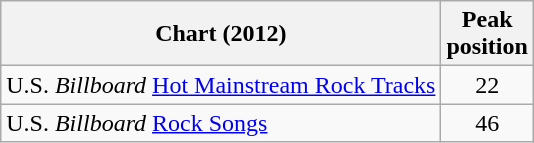<table class="wikitable">
<tr>
<th>Chart (2012)</th>
<th>Peak<br>position</th>
</tr>
<tr>
<td>U.S. <em>Billboard</em> <a href='#'>Hot Mainstream Rock Tracks</a></td>
<td align=center>22</td>
</tr>
<tr>
<td>U.S. <em>Billboard</em> <a href='#'>Rock Songs</a></td>
<td align=center>46</td>
</tr>
</table>
